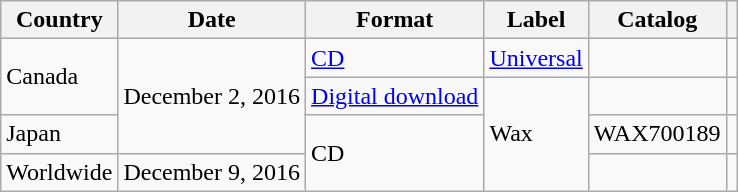<table class="wikitable">
<tr>
<th>Country</th>
<th>Date</th>
<th>Format</th>
<th>Label</th>
<th>Catalog </th>
<th></th>
</tr>
<tr>
<td rowspan="2">Canada</td>
<td rowspan="3">December 2, 2016</td>
<td><a href='#'>CD</a></td>
<td><a href='#'>Universal</a></td>
<td></td>
<td></td>
</tr>
<tr>
<td><a href='#'>Digital download</a></td>
<td rowspan="3">Wax</td>
<td></td>
<td></td>
</tr>
<tr>
<td>Japan</td>
<td rowspan="2">CD</td>
<td>WAX700189</td>
<td></td>
</tr>
<tr>
<td>Worldwide</td>
<td>December 9, 2016</td>
<td></td>
<td></td>
</tr>
</table>
